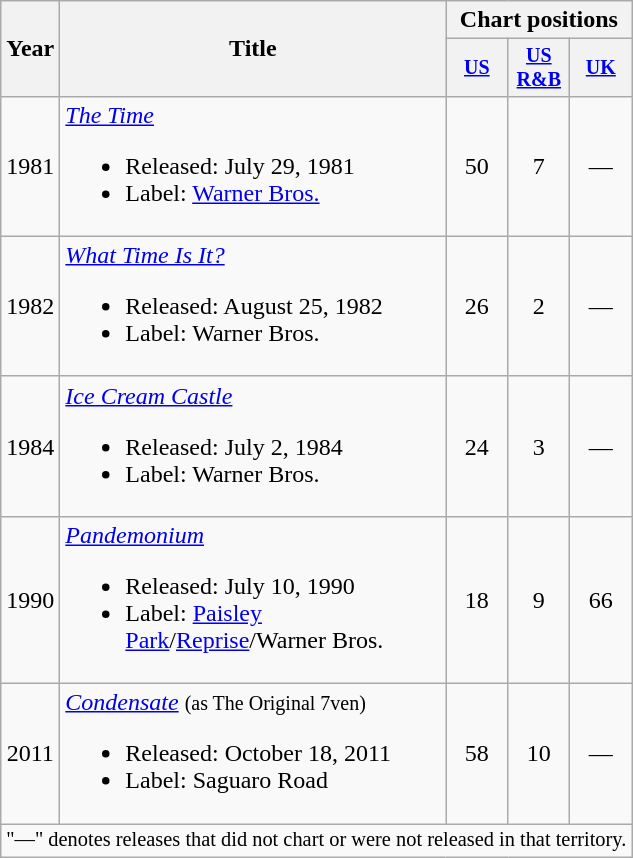<table class="wikitable" style=text-align:center;>
<tr>
<th rowspan="2">Year</th>
<th rowspan="2" style="width:250px;">Title</th>
<th colspan="3">Chart positions</th>
</tr>
<tr style="font-size:smaller;">
<th style="width:35px;"><a href='#'>US</a><br></th>
<th style="width:35px;"><a href='#'>US R&B</a><br></th>
<th style="width:35px;"><a href='#'>UK</a><br></th>
</tr>
<tr>
<td>1981</td>
<td align="left"><em><a href='#'>The Time</a></em><br><ul><li>Released: July 29, 1981</li><li>Label: <a href='#'>Warner Bros.</a></li></ul></td>
<td>50</td>
<td>7</td>
<td>—</td>
</tr>
<tr>
<td>1982</td>
<td align="left"><em><a href='#'>What Time Is It?</a></em><br><ul><li>Released: August 25, 1982</li><li>Label: Warner Bros.</li></ul></td>
<td>26</td>
<td>2</td>
<td>—</td>
</tr>
<tr>
<td>1984</td>
<td align="left"><em><a href='#'>Ice Cream Castle</a></em><br><ul><li>Released: July 2, 1984</li><li>Label: Warner Bros.</li></ul></td>
<td>24</td>
<td>3</td>
<td>—</td>
</tr>
<tr>
<td>1990</td>
<td align="left"><em><a href='#'>Pandemonium</a></em><br><ul><li>Released: July 10, 1990</li><li>Label: <a href='#'>Paisley Park</a>/<a href='#'>Reprise</a>/Warner Bros.</li></ul></td>
<td>18</td>
<td>9</td>
<td>66</td>
</tr>
<tr>
<td>2011</td>
<td align="left"><em><a href='#'>Condensate</a></em> <small>(as The Original 7ven)</small><br><ul><li>Released: October 18, 2011</li><li>Label: Saguaro Road</li></ul></td>
<td>58</td>
<td>10</td>
<td>—</td>
</tr>
<tr>
<td colspan="6" style="text-align:center; font-size:85%">"—" denotes releases that did not chart or were not released in that territory.</td>
</tr>
</table>
